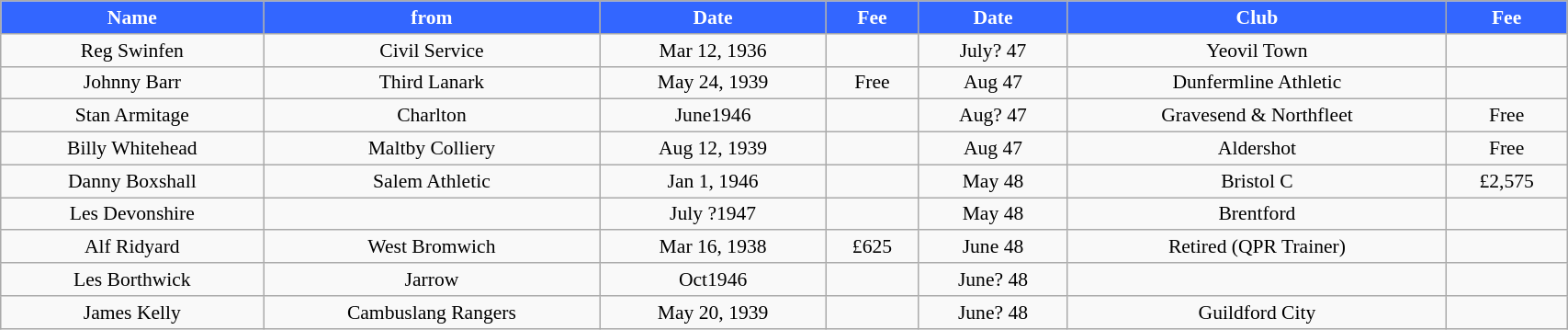<table class="wikitable" style="text-align:center; font-size:90%; width:90%;">
<tr>
<th style="background:#3366ff; color:#FFFFFF; text-align:center;"><strong>Name</strong></th>
<th style="background:#3366ff; color:#FFFFFF; text-align:center;">from</th>
<th style="background:#3366ff; color:#FFFFFF; text-align:center;">Date</th>
<th style="background:#3366ff; color:#FFFFFF; text-align:center;">Fee</th>
<th style="background:#3366ff; color:#FFFFFF; text-align:center;"><strong>Date</strong></th>
<th style="background:#3366ff; color:#FFFFFF; text-align:center;">Club</th>
<th style="background:#3366ff; color:#FFFFFF; text-align:center;">Fee</th>
</tr>
<tr>
<td>Reg Swinfen</td>
<td>Civil Service</td>
<td>Mar 12, 1936</td>
<td></td>
<td>July? 47</td>
<td>Yeovil Town</td>
<td></td>
</tr>
<tr>
<td>Johnny Barr</td>
<td>Third Lanark</td>
<td>May 24, 1939</td>
<td>Free</td>
<td>Aug 47</td>
<td>Dunfermline Athletic</td>
<td></td>
</tr>
<tr>
<td>Stan Armitage</td>
<td>Charlton</td>
<td>June1946</td>
<td></td>
<td>Aug? 47</td>
<td>Gravesend & Northfleet</td>
<td>Free</td>
</tr>
<tr>
<td>Billy Whitehead</td>
<td>Maltby Colliery</td>
<td>Aug 12, 1939</td>
<td></td>
<td>Aug 47</td>
<td>Aldershot</td>
<td>Free</td>
</tr>
<tr>
<td>Danny Boxshall</td>
<td>Salem Athletic</td>
<td>Jan 1, 1946</td>
<td></td>
<td>May 48</td>
<td>Bristol C</td>
<td>£2,575</td>
</tr>
<tr>
<td>Les Devonshire</td>
<td></td>
<td>July ?1947</td>
<td></td>
<td>May 48</td>
<td>Brentford</td>
<td></td>
</tr>
<tr>
<td>Alf Ridyard</td>
<td>West Bromwich</td>
<td>Mar 16, 1938</td>
<td>£625</td>
<td>June 48</td>
<td>Retired (QPR Trainer)</td>
<td></td>
</tr>
<tr>
<td>Les Borthwick</td>
<td>Jarrow</td>
<td>Oct1946</td>
<td></td>
<td>June? 48</td>
<td></td>
<td></td>
</tr>
<tr>
<td>James Kelly</td>
<td>Cambuslang Rangers</td>
<td>May 20, 1939</td>
<td></td>
<td>June? 48</td>
<td>Guildford City</td>
<td></td>
</tr>
</table>
